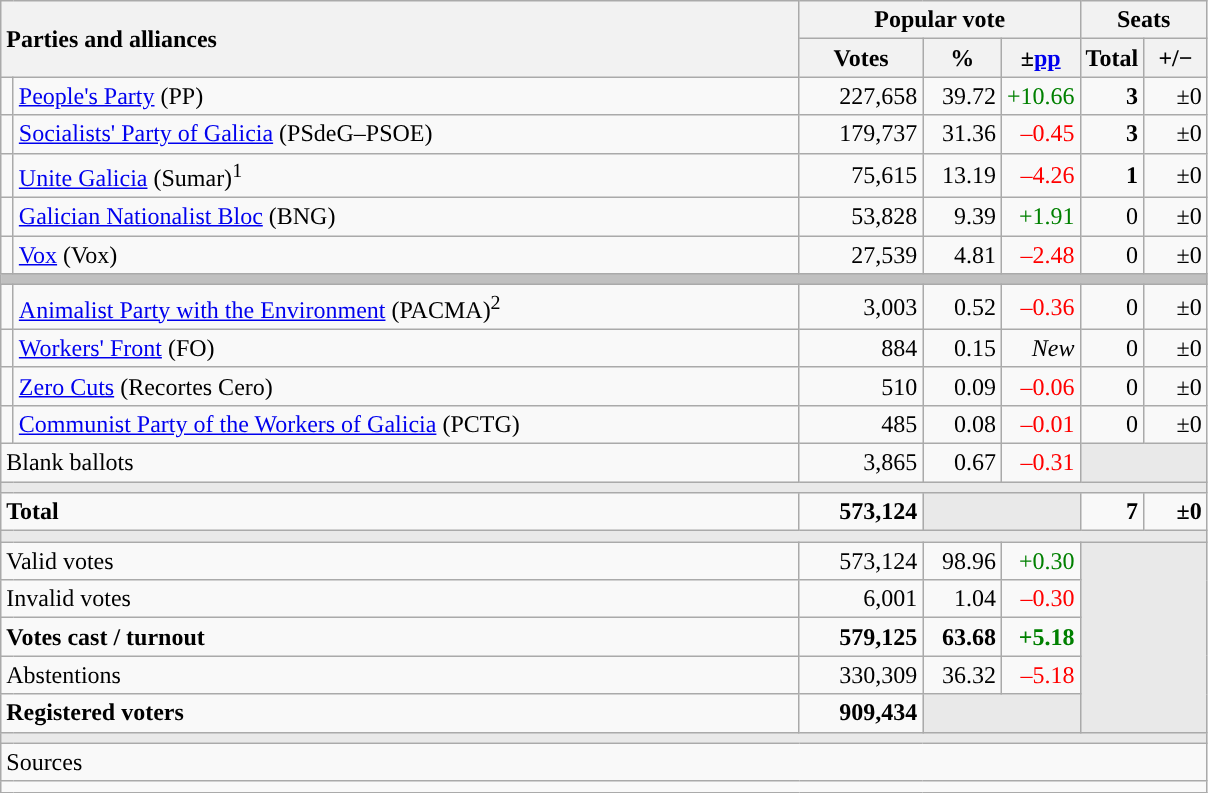<table class="wikitable" style="text-align:right;">
<tr>
<th style="text-align:left;" rowspan="2" colspan="2" width="525">Parties and alliances</th>
<th colspan="3">Popular vote</th>
<th colspan="2">Seats</th>
</tr>
<tr>
<th width="75">Votes</th>
<th width="45">%</th>
<th width="45">±<a href='#'>pp</a></th>
<th width="35">Total</th>
<th width="35">+/−</th>
</tr>
<tr>
<td width="1" style="color:inherit;background:"></td>
<td align="left"><a href='#'>People's Party</a> (PP)</td>
<td>227,658</td>
<td>39.72</td>
<td style="color:green;">+10.66</td>
<td><strong>3</strong></td>
<td>±0</td>
</tr>
<tr>
<td style="color:inherit;background:"></td>
<td align="left"><a href='#'>Socialists' Party of Galicia</a> (PSdeG–PSOE)</td>
<td>179,737</td>
<td>31.36</td>
<td style="color:red;">–0.45</td>
<td><strong>3</strong></td>
<td>±0</td>
</tr>
<tr>
<td style="color:inherit;background:"></td>
<td align="left"><a href='#'>Unite Galicia</a> (Sumar)<sup>1</sup></td>
<td>75,615</td>
<td>13.19</td>
<td style="color:red;">–4.26</td>
<td><strong>1</strong></td>
<td>±0</td>
</tr>
<tr>
<td style="color:inherit;background:"></td>
<td align="left"><a href='#'>Galician Nationalist Bloc</a> (BNG)</td>
<td>53,828</td>
<td>9.39</td>
<td style="color:green;">+1.91</td>
<td>0</td>
<td>±0</td>
</tr>
<tr>
<td style="color:inherit;background:"></td>
<td align="left"><a href='#'>Vox</a> (Vox)</td>
<td>27,539</td>
<td>4.81</td>
<td style="color:red;">–2.48</td>
<td>0</td>
<td>±0</td>
</tr>
<tr>
<td colspan="7" bgcolor="#C0C0C0"></td>
</tr>
<tr>
<td style="color:inherit;background:"></td>
<td align="left"><a href='#'>Animalist Party with the Environment</a> (PACMA)<sup>2</sup></td>
<td>3,003</td>
<td>0.52</td>
<td style="color:red;">–0.36</td>
<td>0</td>
<td>±0</td>
</tr>
<tr>
<td style="color:inherit;background:"></td>
<td align="left"><a href='#'>Workers' Front</a> (FO)</td>
<td>884</td>
<td>0.15</td>
<td><em>New</em></td>
<td>0</td>
<td>±0</td>
</tr>
<tr>
<td style="color:inherit;background:"></td>
<td align="left"><a href='#'>Zero Cuts</a> (Recortes Cero)</td>
<td>510</td>
<td>0.09</td>
<td style="color:red;">–0.06</td>
<td>0</td>
<td>±0</td>
</tr>
<tr>
<td style="color:inherit;background:"></td>
<td align="left"><a href='#'>Communist Party of the Workers of Galicia</a> (PCTG)</td>
<td>485</td>
<td>0.08</td>
<td style="color:red;">–0.01</td>
<td>0</td>
<td>±0</td>
</tr>
<tr>
<td align="left" colspan="2">Blank ballots</td>
<td>3,865</td>
<td>0.67</td>
<td style="color:red;">–0.31</td>
<td bgcolor="#E9E9E9" colspan="2"></td>
</tr>
<tr>
<td colspan="7" bgcolor="#E9E9E9"></td>
</tr>
<tr style="font-weight:bold;">
<td align="left" colspan="2">Total</td>
<td>573,124</td>
<td bgcolor="#E9E9E9" colspan="2"></td>
<td>7</td>
<td>±0</td>
</tr>
<tr>
<td colspan="7" bgcolor="#E9E9E9"></td>
</tr>
<tr>
<td align="left" colspan="2">Valid votes</td>
<td>573,124</td>
<td>98.96</td>
<td style="color:green;">+0.30</td>
<td bgcolor="#E9E9E9" colspan="2" rowspan="5"></td>
</tr>
<tr>
<td align="left" colspan="2">Invalid votes</td>
<td>6,001</td>
<td>1.04</td>
<td style="color:red;">–0.30</td>
</tr>
<tr style="font-weight:bold;">
<td align="left" colspan="2">Votes cast / turnout</td>
<td>579,125</td>
<td>63.68</td>
<td style="color:green;">+5.18</td>
</tr>
<tr>
<td align="left" colspan="2">Abstentions</td>
<td>330,309</td>
<td>36.32</td>
<td style="color:red;">–5.18</td>
</tr>
<tr style="font-weight:bold;">
<td align="left" colspan="2">Registered voters</td>
<td>909,434</td>
<td bgcolor="#E9E9E9" colspan="2"></td>
</tr>
<tr>
<td colspan="7" bgcolor="#E9E9E9"></td>
</tr>
<tr>
<td align="left" colspan="7">Sources</td>
</tr>
<tr>
<td colspan="7" style="text-align:left; max-width:790px;"></td>
</tr>
</table>
